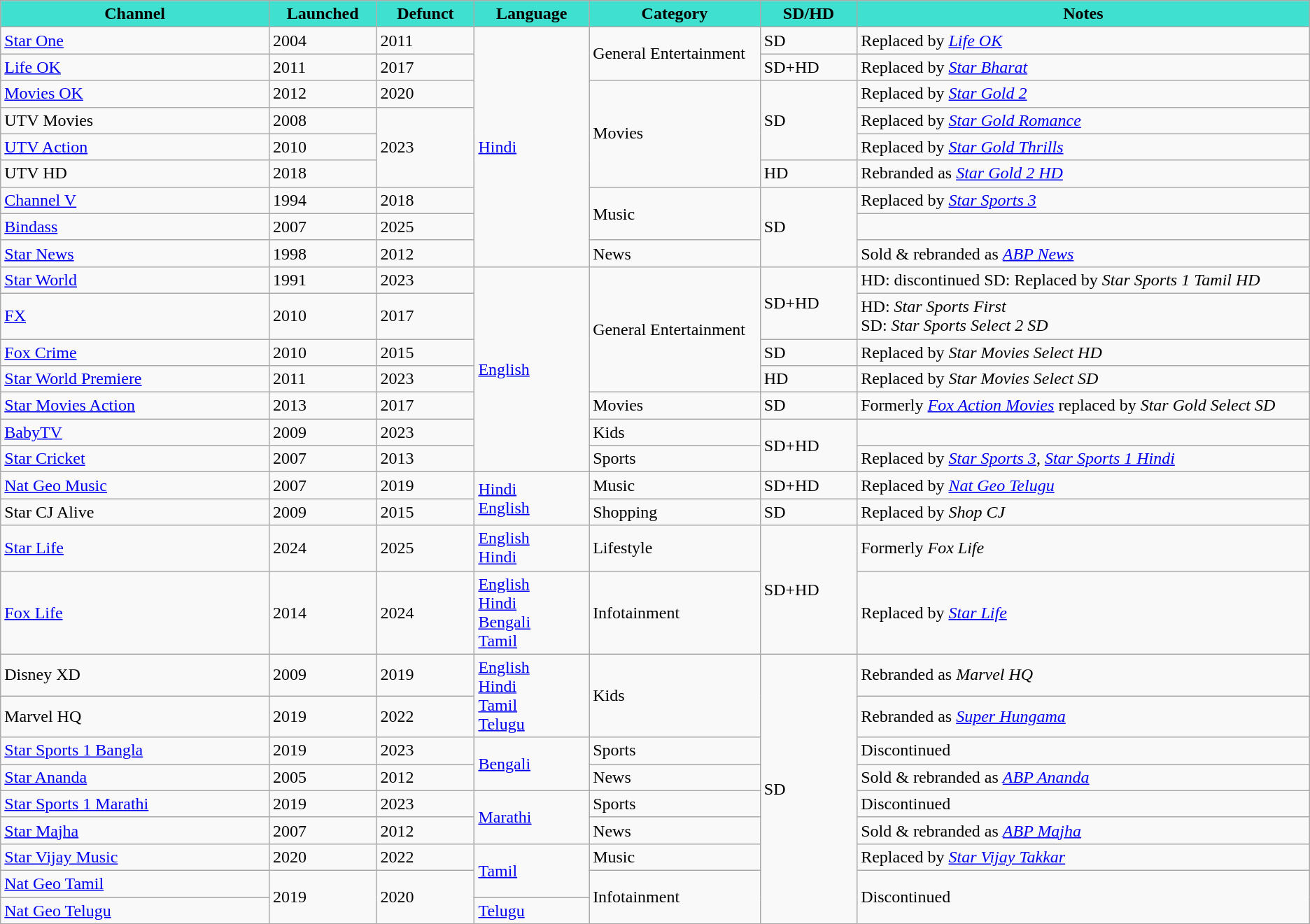<table class="wikitable sortable">
<tr>
<th style="width:430pt;background:Turquoise;">Channel</th>
<th style="width:105pt;background:Turquoise;">Launched</th>
<th style="width:105pt;background:Turquoise;">Defunct</th>
<th style="width:120pt;background:Turquoise;">Language</th>
<th style="width:200pt;background:Turquoise;">Category</th>
<th style="width:105pt;background:Turquoise;">SD/HD</th>
<th style="width:750pt;background:Turquoise;">Notes</th>
</tr>
<tr>
<td><a href='#'>Star One</a></td>
<td>2004</td>
<td>2011</td>
<td rowspan="9"><a href='#'>Hindi</a></td>
<td rowspan="2">General Entertainment</td>
<td>SD</td>
<td>Replaced by <em><a href='#'>Life OK</a></em></td>
</tr>
<tr>
<td><a href='#'>Life OK</a></td>
<td>2011</td>
<td>2017</td>
<td>SD+HD</td>
<td>Replaced by <em><a href='#'>Star Bharat</a></em></td>
</tr>
<tr>
<td><a href='#'>Movies OK</a></td>
<td>2012</td>
<td>2020</td>
<td rowspan="4">Movies</td>
<td rowspan="3">SD</td>
<td>Replaced by <em><a href='#'>Star Gold 2</a></em></td>
</tr>
<tr>
<td>UTV Movies</td>
<td>2008</td>
<td rowspan="3">2023</td>
<td>Replaced by <em><a href='#'>Star Gold Romance</a></em></td>
</tr>
<tr>
<td><a href='#'>UTV Action</a></td>
<td>2010</td>
<td>Replaced by <em><a href='#'>Star Gold Thrills</a></em></td>
</tr>
<tr>
<td>UTV HD</td>
<td>2018</td>
<td>HD</td>
<td>Rebranded as <em><a href='#'>Star Gold 2 HD</a></em></td>
</tr>
<tr>
<td><a href='#'>Channel V</a></td>
<td>1994</td>
<td>2018</td>
<td rowspan="2">Music</td>
<td rowspan="3">SD</td>
<td>Replaced by <em><a href='#'>Star Sports 3</a></em></td>
</tr>
<tr>
<td><a href='#'>Bindass</a></td>
<td>2007</td>
<td>2025</td>
<td></td>
</tr>
<tr>
<td><a href='#'>Star News</a></td>
<td>1998</td>
<td>2012</td>
<td>News</td>
<td>Sold & rebranded as <em><a href='#'>ABP News</a></em></td>
</tr>
<tr>
<td><a href='#'>Star World</a></td>
<td>1991</td>
<td>2023</td>
<td rowspan="7"><a href='#'>English</a></td>
<td rowspan="4">General Entertainment</td>
<td rowspan="2">SD+HD</td>
<td>HD: discontinued SD: Replaced by <em>Star Sports 1 Tamil HD</em></td>
</tr>
<tr>
<td><a href='#'>FX</a></td>
<td>2010</td>
<td>2017</td>
<td>HD: <em>Star Sports First</em><br>SD: <em>Star Sports Select 2 SD</em></td>
</tr>
<tr>
<td><a href='#'>Fox Crime</a></td>
<td>2010</td>
<td>2015</td>
<td>SD</td>
<td>Replaced by <em>Star Movies Select HD</em></td>
</tr>
<tr>
<td><a href='#'>Star World Premiere</a></td>
<td>2011</td>
<td>2023</td>
<td>HD</td>
<td>Replaced by <em>Star Movies Select SD</em></td>
</tr>
<tr>
<td><a href='#'>Star Movies Action</a></td>
<td>2013</td>
<td>2017</td>
<td>Movies</td>
<td>SD</td>
<td>Formerly <em><a href='#'>Fox Action Movies</a></em> replaced by <em>Star Gold Select SD</em></td>
</tr>
<tr>
<td><a href='#'>BabyTV</a></td>
<td>2009</td>
<td>2023</td>
<td>Kids</td>
<td rowspan="2">SD+HD</td>
<td></td>
</tr>
<tr>
<td><a href='#'>Star Cricket</a></td>
<td>2007</td>
<td>2013</td>
<td>Sports</td>
<td>Replaced by <em><a href='#'>Star Sports 3</a></em>, <em><a href='#'>Star Sports 1 Hindi</a></em></td>
</tr>
<tr>
<td><a href='#'>Nat Geo Music</a></td>
<td>2007</td>
<td>2019</td>
<td rowspan="2"><a href='#'>Hindi</a><br><a href='#'>English</a></td>
<td>Music</td>
<td>SD+HD</td>
<td>Replaced by <em><a href='#'>Nat Geo Telugu</a></em></td>
</tr>
<tr>
<td>Star CJ Alive</td>
<td>2009</td>
<td>2015</td>
<td>Shopping</td>
<td>SD</td>
<td>Replaced by <em>Shop CJ</em></td>
</tr>
<tr>
<td><a href='#'>Star Life</a></td>
<td>2024</td>
<td>2025</td>
<td><a href='#'>English</a><br><a href='#'>Hindi</a></td>
<td>Lifestyle</td>
<td rowspan="2">SD+HD</td>
<td>Formerly <em>Fox Life</em></td>
</tr>
<tr>
<td><a href='#'>Fox Life</a></td>
<td>2014</td>
<td>2024</td>
<td><a href='#'>English</a><br><a href='#'>Hindi</a><br><a href='#'>Bengali</a><br> <a href='#'>Tamil</a></td>
<td>Infotainment</td>
<td>Replaced by <em><a href='#'>Star Life</a></em></td>
</tr>
<tr>
<td>Disney XD</td>
<td>2009</td>
<td>2019</td>
<td rowspan="2"><a href='#'>English</a><br><a href='#'>Hindi</a><br><a href='#'>Tamil</a><br><a href='#'>Telugu</a></td>
<td rowspan="2">Kids</td>
<td rowspan="9">SD</td>
<td>Rebranded as <em>Marvel HQ</em></td>
</tr>
<tr>
<td>Marvel HQ</td>
<td>2019</td>
<td>2022</td>
<td>Rebranded as <a href='#'><em>Super Hungama</em></a></td>
</tr>
<tr>
<td><a href='#'>Star Sports 1 Bangla</a></td>
<td>2019</td>
<td>2023</td>
<td rowspan="2"><a href='#'>Bengali</a></td>
<td>Sports</td>
<td>Discontinued</td>
</tr>
<tr>
<td><a href='#'>Star Ananda</a></td>
<td>2005</td>
<td>2012</td>
<td>News</td>
<td>Sold & rebranded as <em><a href='#'>ABP Ananda</a></em></td>
</tr>
<tr>
<td><a href='#'>Star Sports 1 Marathi</a></td>
<td>2019</td>
<td>2023</td>
<td rowspan="2"><a href='#'>Marathi</a></td>
<td>Sports</td>
<td>Discontinued</td>
</tr>
<tr>
<td><a href='#'>Star Majha</a></td>
<td>2007</td>
<td>2012</td>
<td>News</td>
<td>Sold & rebranded as <em><a href='#'>ABP Majha</a></em></td>
</tr>
<tr>
<td><a href='#'>Star Vijay Music</a></td>
<td>2020</td>
<td>2022</td>
<td rowspan="2"><a href='#'>Tamil</a></td>
<td>Music</td>
<td>Replaced by <em><a href='#'>Star Vijay Takkar</a></em></td>
</tr>
<tr>
<td><a href='#'>Nat Geo Tamil</a></td>
<td rowspan="2">2019</td>
<td rowspan="2">2020</td>
<td rowspan="2">Infotainment</td>
<td rowspan="2">Discontinued</td>
</tr>
<tr>
<td><a href='#'>Nat Geo Telugu</a></td>
<td><a href='#'>Telugu</a></td>
</tr>
</table>
